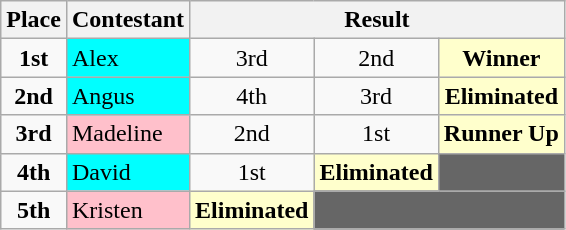<table class="wikitable">
<tr>
<th>Place</th>
<th>Contestant</th>
<th colspan="14" align="center">Result</th>
</tr>
<tr>
<td align="center"><strong>1st</strong></td>
<td bgcolor="cyan">Alex</td>
<td align="center">3rd</td>
<td align="center">2nd</td>
<td bgcolor="FFFFCC" align="center"><strong>Winner</strong></td>
</tr>
<tr>
<td align="center"><strong>2nd</strong></td>
<td bgcolor="cyan">Angus</td>
<td align="center">4th</td>
<td align="center">3rd</td>
<td bgcolor="FFFFCC" align="center"><strong>Eliminated</strong></td>
</tr>
<tr>
<td align="center"><strong>3rd</strong></td>
<td bgcolor="pink">Madeline</td>
<td align="center">2nd</td>
<td align="center">1st</td>
<td bgcolor="FFFFCC" align="center"><strong>Runner Up</strong></td>
</tr>
<tr>
<td align="center"><strong>4th</strong></td>
<td bgcolor="cyan">David</td>
<td align="center">1st</td>
<td bgcolor="FFFFCC" align="center"><strong>Eliminated</strong></td>
<td colspan="1" bgcolor="666666"></td>
</tr>
<tr>
<td align="center"><strong>5th</strong></td>
<td bgcolor="pink">Kristen</td>
<td bgcolor="FFFFCC" align="center"><strong>Eliminated</strong></td>
<td colspan="2" bgcolor="666666"></td>
</tr>
</table>
